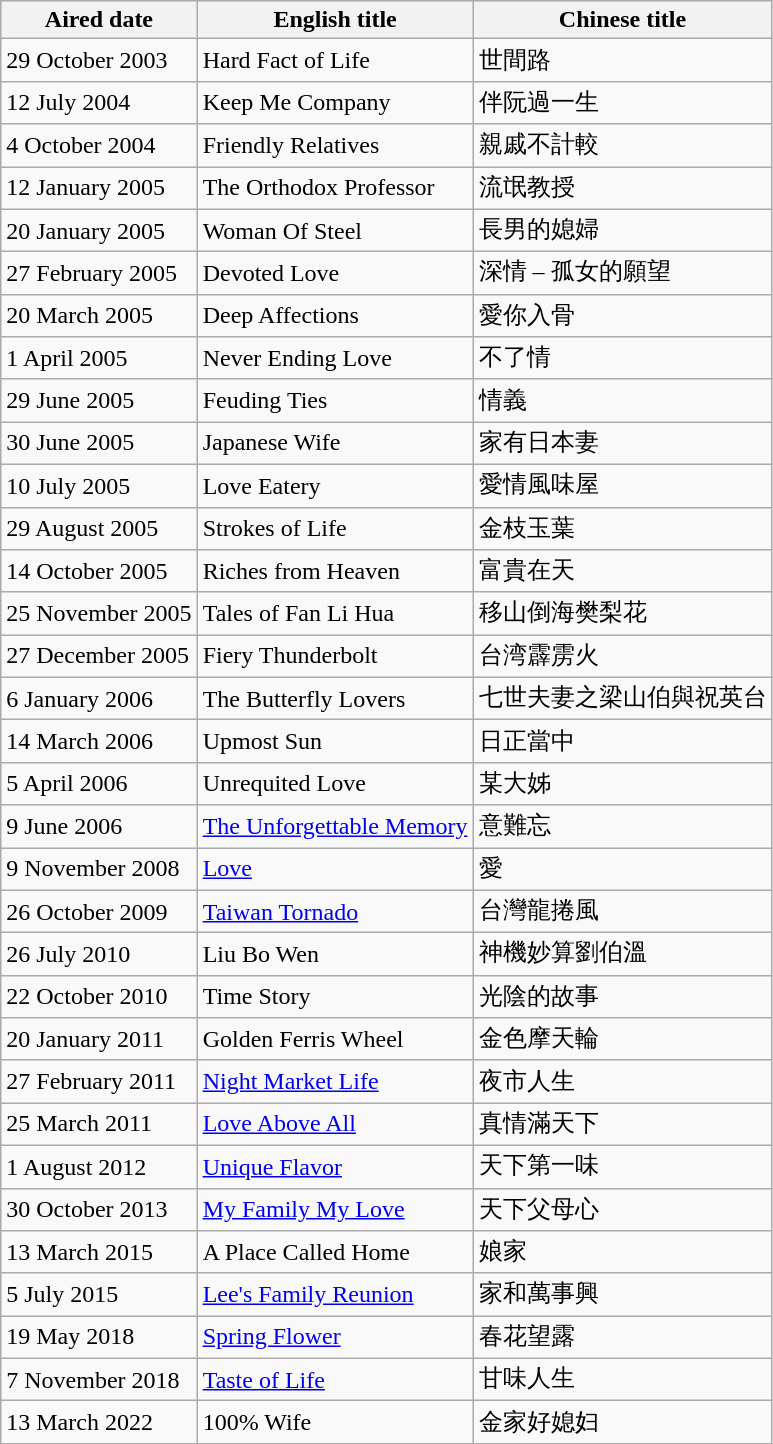<table class="wikitable">
<tr>
<th>Aired date</th>
<th>English title</th>
<th>Chinese title</th>
</tr>
<tr>
<td>29 October 2003</td>
<td>Hard Fact of Life</td>
<td>世間路</td>
</tr>
<tr>
<td>12 July 2004</td>
<td>Keep Me Company</td>
<td>伴阮過一生</td>
</tr>
<tr>
<td>4 October 2004</td>
<td>Friendly Relatives</td>
<td>親戚不計較</td>
</tr>
<tr>
<td>12 January 2005</td>
<td>The Orthodox Professor</td>
<td>流氓教授</td>
</tr>
<tr>
<td>20 January 2005</td>
<td>Woman Of Steel</td>
<td>長男的媳婦</td>
</tr>
<tr>
<td>27 February 2005</td>
<td>Devoted Love</td>
<td>深情 – 孤女的願望</td>
</tr>
<tr>
<td>20 March 2005</td>
<td>Deep Affections</td>
<td>愛你入骨</td>
</tr>
<tr>
<td>1 April 2005</td>
<td>Never Ending Love</td>
<td>不了情</td>
</tr>
<tr>
<td>29 June 2005</td>
<td>Feuding Ties</td>
<td>情義</td>
</tr>
<tr>
<td>30 June 2005</td>
<td>Japanese Wife</td>
<td>家有日本妻</td>
</tr>
<tr>
<td>10 July 2005</td>
<td>Love Eatery</td>
<td>愛情風味屋</td>
</tr>
<tr>
<td>29 August 2005</td>
<td>Strokes of Life</td>
<td>金枝玉葉</td>
</tr>
<tr>
<td>14 October 2005</td>
<td>Riches from Heaven</td>
<td>富貴在天</td>
</tr>
<tr>
<td>25 November 2005</td>
<td>Tales of Fan Li Hua</td>
<td>移山倒海樊梨花</td>
</tr>
<tr>
<td>27 December 2005</td>
<td>Fiery Thunderbolt</td>
<td>台湾霹雳火</td>
</tr>
<tr>
<td>6 January 2006</td>
<td>The Butterfly Lovers</td>
<td>七世夫妻之梁山伯與祝英台</td>
</tr>
<tr>
<td>14 March 2006</td>
<td>Upmost Sun</td>
<td>日正當中</td>
</tr>
<tr>
<td>5 April 2006</td>
<td>Unrequited Love</td>
<td>某大姊</td>
</tr>
<tr>
<td>9 June 2006</td>
<td><a href='#'>The Unforgettable Memory</a></td>
<td>意難忘</td>
</tr>
<tr>
<td>9 November 2008</td>
<td><a href='#'>Love</a></td>
<td>愛</td>
</tr>
<tr>
<td>26 October 2009</td>
<td><a href='#'>Taiwan Tornado</a></td>
<td>台灣龍捲風</td>
</tr>
<tr>
<td>26 July 2010</td>
<td>Liu Bo Wen</td>
<td>神機妙算劉伯溫</td>
</tr>
<tr>
<td>22 October 2010</td>
<td>Time Story</td>
<td>光陰的故事</td>
</tr>
<tr>
<td>20 January 2011</td>
<td>Golden Ferris Wheel</td>
<td>金色摩天輪</td>
</tr>
<tr>
<td>27 February 2011</td>
<td><a href='#'>Night Market Life</a></td>
<td>夜市人生</td>
</tr>
<tr>
<td>25 March 2011</td>
<td><a href='#'>Love Above All</a></td>
<td>真情滿天下</td>
</tr>
<tr>
<td>1 August 2012</td>
<td><a href='#'>Unique Flavor</a></td>
<td>天下第一味</td>
</tr>
<tr>
<td>30 October 2013</td>
<td><a href='#'>My Family My Love</a></td>
<td>天下父母心</td>
</tr>
<tr>
<td>13 March 2015</td>
<td>A Place Called Home</td>
<td>娘家</td>
</tr>
<tr>
<td>5 July 2015</td>
<td><a href='#'>Lee's Family Reunion</a></td>
<td>家和萬事興</td>
</tr>
<tr>
<td>19 May 2018</td>
<td><a href='#'>Spring Flower</a></td>
<td>春花望露</td>
</tr>
<tr>
<td>7 November 2018</td>
<td><a href='#'>Taste of Life</a></td>
<td>甘味人生</td>
</tr>
<tr>
<td>13 March 2022</td>
<td>100% Wife</td>
<td>金家好媳妇</td>
</tr>
</table>
